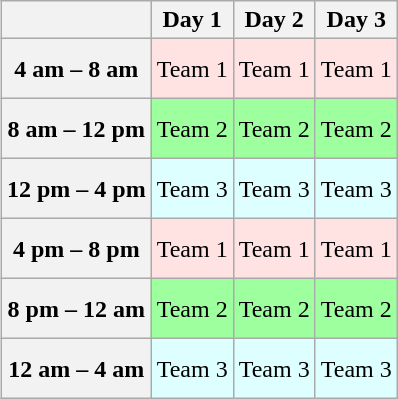<table style="float:right;" class="wikitable">
<tr>
<th></th>
<th>Day 1</th>
<th>Day 2</th>
<th>Day 3</th>
</tr>
<tr style="height:40px;">
<th>4 am – 8 am</th>
<td bgcolor="#FFE3E3">Team 1</td>
<td bgcolor="#FFE3E3">Team 1</td>
<td bgcolor="#FFE3E3">Team 1</td>
</tr>
<tr style="height:40px;">
<th>8 am – 12 pm</th>
<td bgcolor="#9EFF9E">Team 2</td>
<td bgcolor="#9EFF9E">Team 2</td>
<td bgcolor="#9EFF9E">Team 2</td>
</tr>
<tr style="height:40px;">
<th>12 pm – 4 pm</th>
<td bgcolor="#DFF">Team 3</td>
<td bgcolor="#DFF">Team 3</td>
<td bgcolor="#DFF">Team 3</td>
</tr>
<tr style="height:40px;">
<th>4 pm – 8 pm</th>
<td bgcolor="#FFE3E3">Team 1</td>
<td bgcolor="#FFE3E3">Team 1</td>
<td bgcolor="#FFE3E3">Team 1</td>
</tr>
<tr style="height:40px;">
<th>8 pm – 12 am</th>
<td bgcolor="#9EFF9E">Team 2</td>
<td bgcolor="#9EFF9E">Team 2</td>
<td bgcolor="#9EFF9E">Team 2</td>
</tr>
<tr style="height:40px;">
<th>12 am – 4 am</th>
<td bgcolor="#DFF">Team 3</td>
<td bgcolor="#DFF">Team 3</td>
<td bgcolor="#DFF">Team 3</td>
</tr>
</table>
